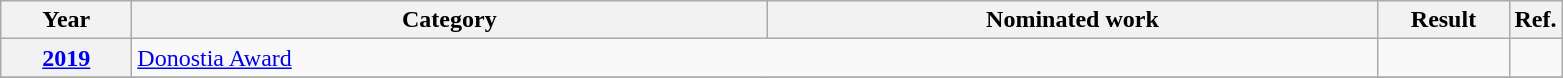<table class=wikitable>
<tr>
<th scope="col" style="width:5em;">Year</th>
<th scope="col" style="width:26em;">Category</th>
<th scope="col" style="width:25em;">Nominated work</th>
<th scope="col" style="width:5em;">Result</th>
<th>Ref.</th>
</tr>
<tr>
<th style="text-align:center;"><a href='#'>2019</a></th>
<td colspan=2><a href='#'>Donostia Award</a></td>
<td></td>
<td></td>
</tr>
<tr>
</tr>
</table>
